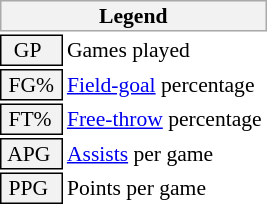<table class="toccolours" style="font-size: 90%; white-space: nowrap;">
<tr>
<th colspan="6" style="background:#f2f2f2; border:1px solid #aaa;">Legend</th>
</tr>
<tr>
<td style="background:#f2f2f2; border:1px solid black;">  GP</td>
<td>Games played</td>
</tr>
<tr>
<td style="background:#f2f2f2; border:1px solid black;"> FG% </td>
<td style="padding-right: 8px"><a href='#'>Field-goal</a> percentage</td>
</tr>
<tr>
<td style="background:#f2f2f2; border:1px solid black;"> FT% </td>
<td><a href='#'>Free-throw</a> percentage</td>
</tr>
<tr>
<td style="background:#f2f2f2; border:1px solid black;"> APG </td>
<td><a href='#'>Assists</a> per game</td>
</tr>
<tr>
<td style="background:#f2f2f2; border:1px solid black;"> PPG </td>
<td>Points per game</td>
</tr>
<tr>
</tr>
</table>
